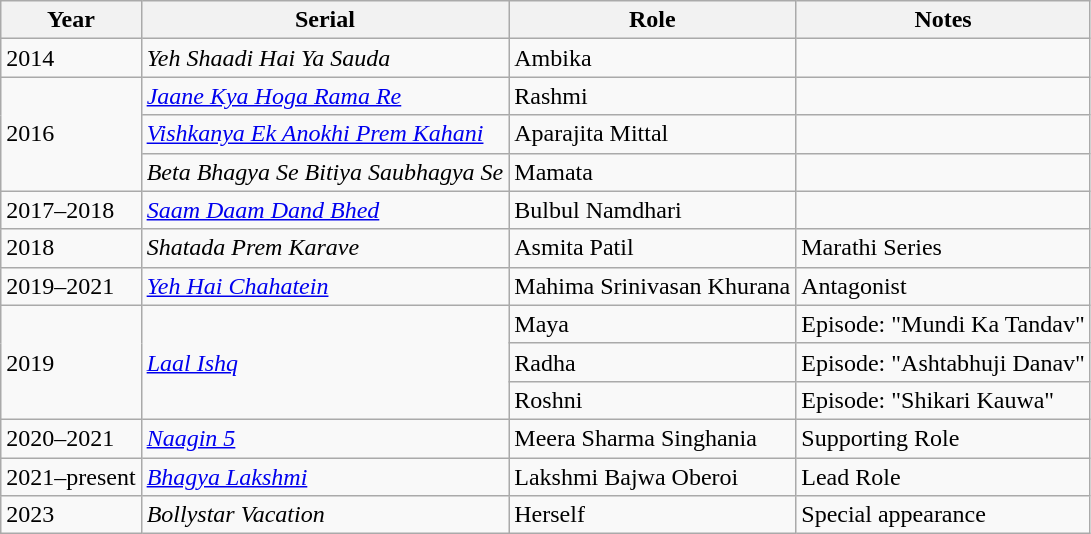<table class="wikitable sortable">
<tr>
<th>Year</th>
<th>Serial</th>
<th>Role</th>
<th>Notes</th>
</tr>
<tr>
<td>2014</td>
<td><em>Yeh Shaadi Hai Ya Sauda</em></td>
<td>Ambika</td>
<td></td>
</tr>
<tr>
<td rowspan="3">2016</td>
<td><em><a href='#'>Jaane Kya Hoga Rama Re</a></em></td>
<td>Rashmi</td>
<td></td>
</tr>
<tr>
<td><em><a href='#'>Vishkanya Ek Anokhi Prem Kahani</a></em></td>
<td>Aparajita Mittal</td>
<td></td>
</tr>
<tr>
<td><em>Beta Bhagya Se Bitiya Saubhagya Se</em></td>
<td>Mamata</td>
<td></td>
</tr>
<tr>
<td>2017–2018</td>
<td><em><a href='#'>Saam Daam Dand Bhed</a></em></td>
<td>Bulbul Namdhari</td>
<td></td>
</tr>
<tr>
<td>2018</td>
<td><em>Shatada Prem Karave</em></td>
<td>Asmita Patil</td>
<td>Marathi Series</td>
</tr>
<tr>
<td>2019–2021</td>
<td><em><a href='#'>Yeh Hai Chahatein</a></em></td>
<td>Mahima Srinivasan Khurana</td>
<td>Antagonist</td>
</tr>
<tr>
<td rowspan="3">2019</td>
<td rowspan="3"><em><a href='#'>Laal Ishq</a></em></td>
<td>Maya</td>
<td>Episode: "Mundi Ka Tandav"</td>
</tr>
<tr>
<td>Radha</td>
<td>Episode: "Ashtabhuji Danav"</td>
</tr>
<tr>
<td>Roshni</td>
<td>Episode: "Shikari Kauwa"</td>
</tr>
<tr>
<td>2020–2021</td>
<td><em><a href='#'>Naagin 5</a></em></td>
<td>Meera Sharma Singhania</td>
<td>Supporting Role</td>
</tr>
<tr>
<td>2021–present</td>
<td><em><a href='#'>Bhagya Lakshmi</a></em></td>
<td>Lakshmi Bajwa Oberoi</td>
<td>Lead Role</td>
</tr>
<tr>
<td>2023</td>
<td><em>Bollystar Vacation</em></td>
<td>Herself</td>
<td>Special appearance</td>
</tr>
</table>
